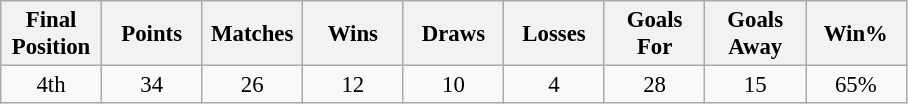<table class="wikitable" style="font-size: 95%; text-align: center;">
<tr>
<th width=60>Final Position</th>
<th width=60>Points</th>
<th width=60>Matches</th>
<th width=60>Wins</th>
<th width=60>Draws</th>
<th width=60>Losses</th>
<th width=60>Goals For</th>
<th width=60>Goals Away</th>
<th width=60>Win%</th>
</tr>
<tr>
<td>4th</td>
<td>34</td>
<td>26</td>
<td>12</td>
<td>10</td>
<td>4</td>
<td>28</td>
<td>15</td>
<td>65%</td>
</tr>
</table>
